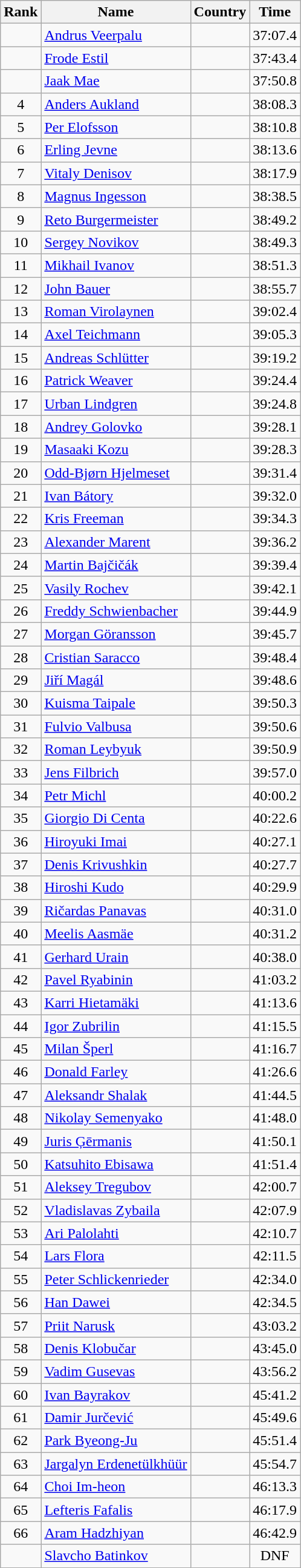<table class="wikitable sortable" style="text-align:center">
<tr>
<th>Rank</th>
<th>Name</th>
<th>Country</th>
<th>Time</th>
</tr>
<tr>
<td></td>
<td align="left"><a href='#'>Andrus Veerpalu</a></td>
<td align="left"></td>
<td>37:07.4</td>
</tr>
<tr>
<td></td>
<td align="left"><a href='#'>Frode Estil</a></td>
<td align="left"></td>
<td>37:43.4</td>
</tr>
<tr>
<td></td>
<td align="left"><a href='#'>Jaak Mae</a></td>
<td align="left"></td>
<td>37:50.8</td>
</tr>
<tr>
<td>4</td>
<td align="left"><a href='#'>Anders Aukland</a></td>
<td align="left"></td>
<td>38:08.3</td>
</tr>
<tr>
<td>5</td>
<td align="left"><a href='#'>Per Elofsson</a></td>
<td align="left"></td>
<td>38:10.8</td>
</tr>
<tr>
<td>6</td>
<td align="left"><a href='#'>Erling Jevne</a></td>
<td align="left"></td>
<td>38:13.6</td>
</tr>
<tr>
<td>7</td>
<td align="left"><a href='#'>Vitaly Denisov</a></td>
<td align="left"></td>
<td>38:17.9</td>
</tr>
<tr>
<td>8</td>
<td align="left"><a href='#'>Magnus Ingesson</a></td>
<td align="left"></td>
<td>38:38.5</td>
</tr>
<tr>
<td>9</td>
<td align="left"><a href='#'>Reto Burgermeister</a></td>
<td align="left"></td>
<td>38:49.2</td>
</tr>
<tr>
<td>10</td>
<td align="left"><a href='#'>Sergey Novikov</a></td>
<td align="left"></td>
<td>38:49.3</td>
</tr>
<tr>
<td>11</td>
<td align="left"><a href='#'>Mikhail Ivanov</a></td>
<td align="left"></td>
<td>38:51.3</td>
</tr>
<tr>
<td>12</td>
<td align="left"><a href='#'>John Bauer</a></td>
<td align="left"></td>
<td>38:55.7</td>
</tr>
<tr>
<td>13</td>
<td align="left"><a href='#'>Roman Virolaynen</a></td>
<td align="left"></td>
<td>39:02.4</td>
</tr>
<tr>
<td>14</td>
<td align="left"><a href='#'>Axel Teichmann</a></td>
<td align="left"></td>
<td>39:05.3</td>
</tr>
<tr>
<td>15</td>
<td align="left"><a href='#'>Andreas Schlütter</a></td>
<td align="left"></td>
<td>39:19.2</td>
</tr>
<tr>
<td>16</td>
<td align="left"><a href='#'>Patrick Weaver</a></td>
<td align="left"></td>
<td>39:24.4</td>
</tr>
<tr>
<td>17</td>
<td align="left"><a href='#'>Urban Lindgren</a></td>
<td align="left"></td>
<td>39:24.8</td>
</tr>
<tr>
<td>18</td>
<td align="left"><a href='#'>Andrey Golovko</a></td>
<td align="left"></td>
<td>39:28.1</td>
</tr>
<tr>
<td>19</td>
<td align="left"><a href='#'>Masaaki Kozu</a></td>
<td align="left"></td>
<td>39:28.3</td>
</tr>
<tr>
<td>20</td>
<td align="left"><a href='#'>Odd-Bjørn Hjelmeset</a></td>
<td align="left"></td>
<td>39:31.4</td>
</tr>
<tr>
<td>21</td>
<td align="left"><a href='#'>Ivan Bátory</a></td>
<td align="left"></td>
<td>39:32.0</td>
</tr>
<tr>
<td>22</td>
<td align="left"><a href='#'>Kris Freeman</a></td>
<td align="left"></td>
<td>39:34.3</td>
</tr>
<tr>
<td>23</td>
<td align="left"><a href='#'>Alexander Marent</a></td>
<td align="left"></td>
<td>39:36.2</td>
</tr>
<tr>
<td>24</td>
<td align="left"><a href='#'>Martin Bajčičák</a></td>
<td align="left"></td>
<td>39:39.4</td>
</tr>
<tr>
<td>25</td>
<td align="left"><a href='#'>Vasily Rochev</a></td>
<td align="left"></td>
<td>39:42.1</td>
</tr>
<tr>
<td>26</td>
<td align="left"><a href='#'>Freddy Schwienbacher</a></td>
<td align="left"></td>
<td>39:44.9</td>
</tr>
<tr>
<td>27</td>
<td align="left"><a href='#'>Morgan Göransson</a></td>
<td align="left"></td>
<td>39:45.7</td>
</tr>
<tr>
<td>28</td>
<td align="left"><a href='#'>Cristian Saracco</a></td>
<td align="left"></td>
<td>39:48.4</td>
</tr>
<tr>
<td>29</td>
<td align="left"><a href='#'>Jiří Magál</a></td>
<td align="left"></td>
<td>39:48.6</td>
</tr>
<tr>
<td>30</td>
<td align="left"><a href='#'>Kuisma Taipale</a></td>
<td align="left"></td>
<td>39:50.3</td>
</tr>
<tr>
<td>31</td>
<td align="left"><a href='#'>Fulvio Valbusa</a></td>
<td align="left"></td>
<td>39:50.6</td>
</tr>
<tr>
<td>32</td>
<td align="left"><a href='#'>Roman Leybyuk</a></td>
<td align="left"></td>
<td>39:50.9</td>
</tr>
<tr>
<td>33</td>
<td align="left"><a href='#'>Jens Filbrich</a></td>
<td align="left"></td>
<td>39:57.0</td>
</tr>
<tr>
<td>34</td>
<td align="left"><a href='#'>Petr Michl</a></td>
<td align="left"></td>
<td>40:00.2</td>
</tr>
<tr>
<td>35</td>
<td align="left"><a href='#'>Giorgio Di Centa</a></td>
<td align="left"></td>
<td>40:22.6</td>
</tr>
<tr>
<td>36</td>
<td align="left"><a href='#'>Hiroyuki Imai</a></td>
<td align="left"></td>
<td>40:27.1</td>
</tr>
<tr>
<td>37</td>
<td align="left"><a href='#'>Denis Krivushkin</a></td>
<td align="left"></td>
<td>40:27.7</td>
</tr>
<tr>
<td>38</td>
<td align="left"><a href='#'>Hiroshi Kudo</a></td>
<td align="left"></td>
<td>40:29.9</td>
</tr>
<tr>
<td>39</td>
<td align="left"><a href='#'>Ričardas Panavas</a></td>
<td align="left"></td>
<td>40:31.0</td>
</tr>
<tr>
<td>40</td>
<td align="left"><a href='#'>Meelis Aasmäe</a></td>
<td align="left"></td>
<td>40:31.2</td>
</tr>
<tr>
<td>41</td>
<td align="left"><a href='#'>Gerhard Urain</a></td>
<td align="left"></td>
<td>40:38.0</td>
</tr>
<tr>
<td>42</td>
<td align="left"><a href='#'>Pavel Ryabinin</a></td>
<td align="left"></td>
<td>41:03.2</td>
</tr>
<tr>
<td>43</td>
<td align="left"><a href='#'>Karri Hietamäki</a></td>
<td align="left"></td>
<td>41:13.6</td>
</tr>
<tr>
<td>44</td>
<td align="left"><a href='#'>Igor Zubrilin</a></td>
<td align="left"></td>
<td>41:15.5</td>
</tr>
<tr>
<td>45</td>
<td align="left"><a href='#'>Milan Šperl</a></td>
<td align="left"></td>
<td>41:16.7</td>
</tr>
<tr>
<td>46</td>
<td align="left"><a href='#'>Donald Farley</a></td>
<td align="left"></td>
<td>41:26.6</td>
</tr>
<tr>
<td>47</td>
<td align="left"><a href='#'>Aleksandr Shalak</a></td>
<td align="left"></td>
<td>41:44.5</td>
</tr>
<tr>
<td>48</td>
<td align="left"><a href='#'>Nikolay Semenyako</a></td>
<td align="left"></td>
<td>41:48.0</td>
</tr>
<tr>
<td>49</td>
<td align="left"><a href='#'>Juris Ģērmanis</a></td>
<td align="left"></td>
<td>41:50.1</td>
</tr>
<tr>
<td>50</td>
<td align="left"><a href='#'>Katsuhito Ebisawa</a></td>
<td align="left"></td>
<td>41:51.4</td>
</tr>
<tr>
<td>51</td>
<td align="left"><a href='#'>Aleksey Tregubov</a></td>
<td align="left"></td>
<td>42:00.7</td>
</tr>
<tr>
<td>52</td>
<td align="left"><a href='#'>Vladislavas Zybaila</a></td>
<td align="left"></td>
<td>42:07.9</td>
</tr>
<tr>
<td>53</td>
<td align="left"><a href='#'>Ari Palolahti</a></td>
<td align="left"></td>
<td>42:10.7</td>
</tr>
<tr>
<td>54</td>
<td align="left"><a href='#'>Lars Flora</a></td>
<td align="left"></td>
<td>42:11.5</td>
</tr>
<tr>
<td>55</td>
<td align="left"><a href='#'>Peter Schlickenrieder</a></td>
<td align="left"></td>
<td>42:34.0</td>
</tr>
<tr>
<td>56</td>
<td align="left"><a href='#'>Han Dawei</a></td>
<td align="left"></td>
<td>42:34.5</td>
</tr>
<tr>
<td>57</td>
<td align="left"><a href='#'>Priit Narusk</a></td>
<td align="left"></td>
<td>43:03.2</td>
</tr>
<tr>
<td>58</td>
<td align="left"><a href='#'>Denis Klobučar</a></td>
<td align="left"></td>
<td>43:45.0</td>
</tr>
<tr>
<td>59</td>
<td align="left"><a href='#'>Vadim Gusevas</a></td>
<td align="left"></td>
<td>43:56.2</td>
</tr>
<tr>
<td>60</td>
<td align="left"><a href='#'>Ivan Bayrakov</a></td>
<td align="left"></td>
<td>45:41.2</td>
</tr>
<tr>
<td>61</td>
<td align="left"><a href='#'>Damir Jurčević</a></td>
<td align="left"></td>
<td>45:49.6</td>
</tr>
<tr>
<td>62</td>
<td align="left"><a href='#'>Park Byeong-Ju</a></td>
<td align="left"></td>
<td>45:51.4</td>
</tr>
<tr>
<td>63</td>
<td align="left"><a href='#'>Jargalyn Erdenetülkhüür</a></td>
<td align="left"></td>
<td>45:54.7</td>
</tr>
<tr>
<td>64</td>
<td align="left"><a href='#'>Choi Im-heon</a></td>
<td align="left"></td>
<td>46:13.3</td>
</tr>
<tr>
<td>65</td>
<td align="left"><a href='#'>Lefteris Fafalis</a></td>
<td align="left"></td>
<td>46:17.9</td>
</tr>
<tr>
<td>66</td>
<td align="left"><a href='#'>Aram Hadzhiyan</a></td>
<td align="left"></td>
<td>46:42.9</td>
</tr>
<tr>
<td></td>
<td align="left"><a href='#'>Slavcho Batinkov</a></td>
<td align="left"></td>
<td>DNF</td>
</tr>
</table>
